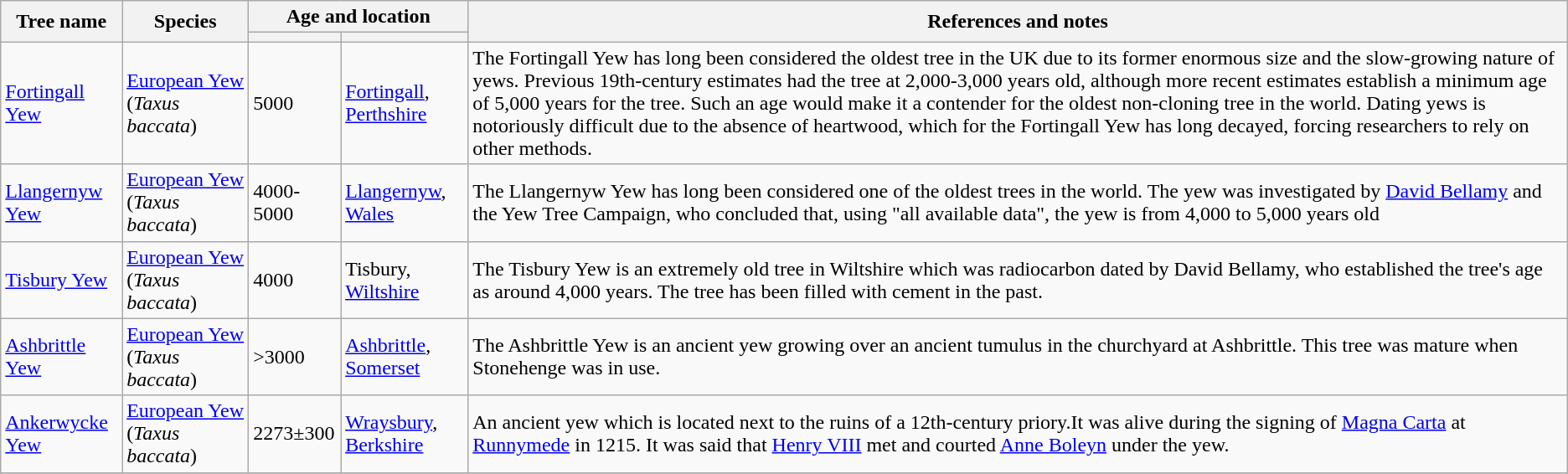<table class="wikitable" font=90%>
<tr>
<th rowspan=2>Tree name</th>
<th rowspan=2>Species</th>
<th colspan=2>Age and location</th>
<th rowspan=2>References and notes</th>
</tr>
<tr>
<th></th>
<th></th>
</tr>
<tr>
<td><a href='#'>Fortingall Yew</a></td>
<td><a href='#'>European Yew</a> (<em>Taxus baccata</em>)</td>
<td>5000</td>
<td><a href='#'>Fortingall</a>, <a href='#'>Perthshire</a></td>
<td>The Fortingall Yew has long been considered the oldest tree in the UK due to its former enormous size and the slow-growing nature of yews. Previous 19th-century estimates had the tree at 2,000-3,000 years old, although more recent estimates establish a minimum age of 5,000 years for the tree. Such an age would make it a contender for the oldest non-cloning tree in the world. Dating yews is notoriously difficult due to the absence of heartwood, which for the Fortingall Yew has long decayed, forcing researchers to rely on other methods.</td>
</tr>
<tr>
<td><a href='#'>Llangernyw Yew</a></td>
<td><a href='#'>European Yew</a> (<em>Taxus baccata</em>)</td>
<td>4000-5000</td>
<td><a href='#'>Llangernyw</a>, <a href='#'>Wales</a></td>
<td>The Llangernyw Yew has long been considered one of the oldest trees in the world. The yew was investigated by <a href='#'>David Bellamy</a> and the Yew Tree Campaign, who concluded that, using "all available data", the yew is from 4,000 to 5,000 years old</td>
</tr>
<tr>
<td><a href='#'>Tisbury Yew</a></td>
<td><a href='#'>European Yew</a> (<em>Taxus baccata</em>)</td>
<td>4000</td>
<td>Tisbury, <a href='#'>Wiltshire</a></td>
<td>The Tisbury Yew is an extremely old tree in Wiltshire which was radiocarbon dated by David Bellamy, who established the tree's age as around 4,000 years. The tree has been filled with cement in the past.</td>
</tr>
<tr>
<td><a href='#'>Ashbrittle Yew</a></td>
<td><a href='#'>European Yew</a> (<em>Taxus baccata</em>)</td>
<td>>3000</td>
<td><a href='#'>Ashbrittle</a>, <a href='#'>Somerset</a></td>
<td>The Ashbrittle Yew is an ancient yew growing over an ancient tumulus in the churchyard at Ashbrittle. This tree was mature when Stonehenge was in use.</td>
</tr>
<tr>
<td><a href='#'>Ankerwycke Yew</a></td>
<td><a href='#'>European Yew</a> (<em>Taxus baccata</em>)</td>
<td>2273±300</td>
<td><a href='#'>Wraysbury</a>, <a href='#'>Berkshire</a></td>
<td>An ancient yew which is located next to the ruins of a 12th-century priory.It was alive during the signing of <a href='#'>Magna Carta</a> at <a href='#'>Runnymede</a> in 1215. It was said that <a href='#'>Henry VIII</a> met and courted <a href='#'>Anne Boleyn</a> under the yew.</td>
</tr>
<tr>
</tr>
</table>
